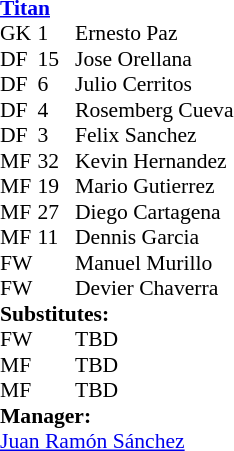<table style="font-size: 90%" cellspacing="0" cellpadding="0">
<tr>
<td colspan="4"><strong><a href='#'>Titan</a></strong></td>
</tr>
<tr>
<th width="25"></th>
<th width="25"></th>
</tr>
<tr>
<td>GK</td>
<td>1</td>
<td> Ernesto Paz</td>
</tr>
<tr>
<td>DF</td>
<td>15</td>
<td> Jose Orellana</td>
</tr>
<tr>
<td>DF</td>
<td>6</td>
<td> Julio Cerritos</td>
</tr>
<tr>
<td>DF</td>
<td>4</td>
<td> Rosemberg Cueva</td>
</tr>
<tr>
<td>DF</td>
<td>3</td>
<td> Felix Sanchez</td>
</tr>
<tr>
<td>MF</td>
<td>32</td>
<td> Kevin Hernandez</td>
</tr>
<tr>
<td>MF</td>
<td>19</td>
<td> Mario Gutierrez</td>
</tr>
<tr>
<td>MF</td>
<td>27</td>
<td> Diego Cartagena</td>
</tr>
<tr>
<td>MF</td>
<td>11</td>
<td> Dennis Garcia</td>
</tr>
<tr>
<td>FW</td>
<td></td>
<td> Manuel Murillo</td>
</tr>
<tr>
<td>FW</td>
<td></td>
<td> Devier Chaverra</td>
<td></td>
<td></td>
</tr>
<tr>
<td colspan=3><strong>Substitutes:</strong></td>
</tr>
<tr>
<td>FW</td>
<td></td>
<td> TBD</td>
<td></td>
<td></td>
</tr>
<tr>
<td>MF</td>
<td></td>
<td> TBD</td>
<td></td>
<td></td>
</tr>
<tr>
<td>MF</td>
<td></td>
<td> TBD</td>
<td></td>
<td></td>
</tr>
<tr>
<td colspan=3><strong>Manager:</strong></td>
</tr>
<tr>
<td colspan=4> <a href='#'>Juan Ramón Sánchez</a></td>
</tr>
</table>
